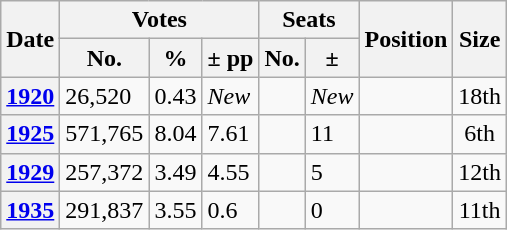<table class=wikitable>
<tr>
<th rowspan="2">Date</th>
<th colspan="3">Votes</th>
<th colspan="2">Seats</th>
<th rowspan="2">Position</th>
<th rowspan="2">Size</th>
</tr>
<tr>
<th>No.</th>
<th>%</th>
<th>± pp</th>
<th>No.</th>
<th>±</th>
</tr>
<tr>
<th><a href='#'>1920</a></th>
<td>26,520</td>
<td>0.43</td>
<td><em>New</em></td>
<td></td>
<td><em>New</em></td>
<td></td>
<td align="center">18th</td>
</tr>
<tr>
<th><a href='#'>1925</a></th>
<td>571,765</td>
<td>8.04</td>
<td> 7.61</td>
<td></td>
<td> 11</td>
<td></td>
<td align="center">6th</td>
</tr>
<tr>
<th><a href='#'>1929</a></th>
<td>257,372</td>
<td>3.49</td>
<td> 4.55</td>
<td></td>
<td> 5</td>
<td></td>
<td align="center">12th</td>
</tr>
<tr>
<th><a href='#'>1935</a></th>
<td>291,837</td>
<td>3.55</td>
<td> 0.6</td>
<td></td>
<td> 0</td>
<td></td>
<td align="center">11th</td>
</tr>
</table>
